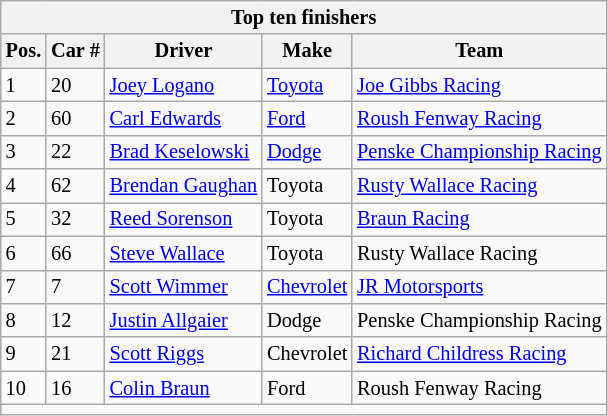<table class="wikitable" style="font-size: 85%;">
<tr>
<th colspan=5 align=center>Top ten finishers</th>
</tr>
<tr>
<th>Pos.</th>
<th>Car #</th>
<th>Driver</th>
<th>Make</th>
<th>Team</th>
</tr>
<tr>
<td>1</td>
<td>20</td>
<td><a href='#'>Joey Logano</a></td>
<td><a href='#'>Toyota</a></td>
<td><a href='#'>Joe Gibbs Racing</a></td>
</tr>
<tr>
<td>2</td>
<td>60</td>
<td><a href='#'>Carl Edwards</a></td>
<td><a href='#'>Ford</a></td>
<td><a href='#'>Roush Fenway Racing</a></td>
</tr>
<tr>
<td>3</td>
<td>22</td>
<td><a href='#'>Brad Keselowski</a></td>
<td><a href='#'>Dodge</a></td>
<td><a href='#'>Penske Championship Racing</a></td>
</tr>
<tr>
<td>4</td>
<td>62</td>
<td><a href='#'>Brendan Gaughan</a></td>
<td>Toyota</td>
<td><a href='#'>Rusty Wallace Racing</a></td>
</tr>
<tr>
<td>5</td>
<td>32</td>
<td><a href='#'>Reed Sorenson</a></td>
<td>Toyota</td>
<td><a href='#'>Braun Racing</a></td>
</tr>
<tr>
<td>6</td>
<td>66</td>
<td><a href='#'>Steve Wallace</a></td>
<td>Toyota</td>
<td>Rusty Wallace Racing</td>
</tr>
<tr>
<td>7</td>
<td>7</td>
<td><a href='#'>Scott Wimmer</a></td>
<td><a href='#'>Chevrolet</a></td>
<td><a href='#'>JR Motorsports</a></td>
</tr>
<tr>
<td>8</td>
<td>12</td>
<td><a href='#'>Justin Allgaier</a></td>
<td>Dodge</td>
<td>Penske Championship Racing</td>
</tr>
<tr>
<td>9</td>
<td>21</td>
<td><a href='#'>Scott Riggs</a></td>
<td>Chevrolet</td>
<td><a href='#'>Richard Childress Racing</a></td>
</tr>
<tr>
<td>10</td>
<td>16</td>
<td><a href='#'>Colin Braun</a></td>
<td>Ford</td>
<td>Roush Fenway Racing</td>
</tr>
<tr>
<td colspan=5 align=center></td>
</tr>
</table>
